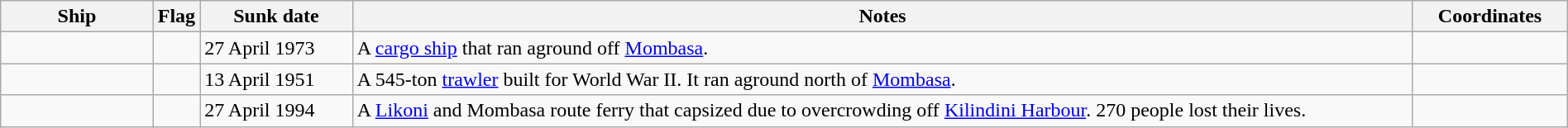<table class=wikitable | style = "width:100%">
<tr>
<th style="width:10%">Ship</th>
<th>Flag</th>
<th style="width:10%">Sunk date</th>
<th style="width:70%">Notes</th>
<th style="width:10%">Coordinates</th>
</tr>
<tr>
<td></td>
<td></td>
<td>27 April 1973</td>
<td>A <a href='#'>cargo ship</a> that ran aground off <a href='#'>Mombasa</a>.</td>
<td></td>
</tr>
<tr>
<td></td>
<td></td>
<td>13 April 1951</td>
<td>A 545-ton  <a href='#'>trawler</a> built for World War II. It ran aground  north of <a href='#'>Mombasa</a>.</td>
<td></td>
</tr>
<tr>
<td></td>
<td></td>
<td>27 April 1994</td>
<td>A <a href='#'>Likoni</a> and Mombasa route ferry that capsized due to overcrowding off <a href='#'>Kilindini Harbour</a>. 270 people lost their lives.</td>
<td></td>
</tr>
</table>
